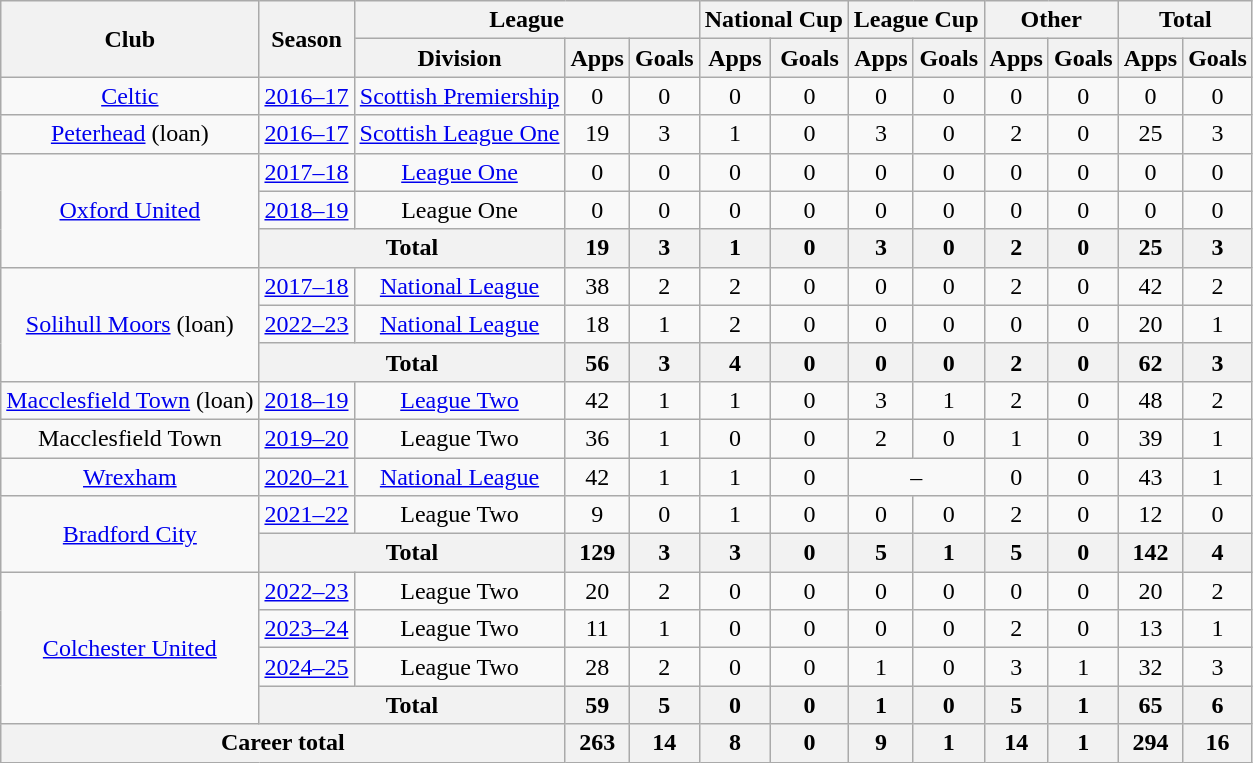<table class=wikitable style="text-align: center">
<tr>
<th rowspan=2>Club</th>
<th rowspan=2>Season</th>
<th colspan=3>League</th>
<th colspan=2>National Cup</th>
<th colspan=2>League Cup</th>
<th colspan=2>Other</th>
<th colspan=2>Total</th>
</tr>
<tr>
<th>Division</th>
<th>Apps</th>
<th>Goals</th>
<th>Apps</th>
<th>Goals</th>
<th>Apps</th>
<th>Goals</th>
<th>Apps</th>
<th>Goals</th>
<th>Apps</th>
<th>Goals</th>
</tr>
<tr>
<td><a href='#'>Celtic</a></td>
<td><a href='#'>2016–17</a></td>
<td><a href='#'>Scottish Premiership</a></td>
<td>0</td>
<td>0</td>
<td>0</td>
<td>0</td>
<td>0</td>
<td>0</td>
<td>0</td>
<td>0</td>
<td>0</td>
<td>0</td>
</tr>
<tr>
<td><a href='#'>Peterhead</a> (loan)</td>
<td><a href='#'>2016–17</a></td>
<td><a href='#'>Scottish League One</a></td>
<td>19</td>
<td>3</td>
<td>1</td>
<td>0</td>
<td>3</td>
<td>0</td>
<td>2</td>
<td>0</td>
<td>25</td>
<td>3</td>
</tr>
<tr>
<td rowspan=3><a href='#'>Oxford United</a></td>
<td><a href='#'>2017–18</a></td>
<td><a href='#'>League One</a></td>
<td>0</td>
<td>0</td>
<td>0</td>
<td>0</td>
<td>0</td>
<td>0</td>
<td>0</td>
<td>0</td>
<td>0</td>
<td>0</td>
</tr>
<tr>
<td><a href='#'>2018–19</a></td>
<td>League One</td>
<td>0</td>
<td>0</td>
<td>0</td>
<td>0</td>
<td>0</td>
<td>0</td>
<td>0</td>
<td>0</td>
<td>0</td>
<td>0</td>
</tr>
<tr>
<th colspan=2>Total</th>
<th>19</th>
<th>3</th>
<th>1</th>
<th>0</th>
<th>3</th>
<th>0</th>
<th>2</th>
<th>0</th>
<th>25</th>
<th>3</th>
</tr>
<tr>
<td rowspan=3><a href='#'>Solihull Moors</a> (loan)</td>
<td><a href='#'>2017–18</a></td>
<td><a href='#'>National League</a></td>
<td>38</td>
<td>2</td>
<td>2</td>
<td>0</td>
<td>0</td>
<td>0</td>
<td>2</td>
<td>0</td>
<td>42</td>
<td>2</td>
</tr>
<tr>
<td><a href='#'>2022–23</a></td>
<td><a href='#'>National League</a></td>
<td>18</td>
<td>1</td>
<td>2</td>
<td>0</td>
<td>0</td>
<td>0</td>
<td>0</td>
<td>0</td>
<td>20</td>
<td>1</td>
</tr>
<tr>
<th colspan=2>Total</th>
<th>56</th>
<th>3</th>
<th>4</th>
<th>0</th>
<th>0</th>
<th>0</th>
<th>2</th>
<th>0</th>
<th>62</th>
<th>3</th>
</tr>
<tr>
<td><a href='#'>Macclesfield Town</a> (loan)</td>
<td><a href='#'>2018–19</a></td>
<td><a href='#'>League Two</a></td>
<td>42</td>
<td>1</td>
<td>1</td>
<td>0</td>
<td>3</td>
<td>1</td>
<td>2</td>
<td>0</td>
<td>48</td>
<td>2</td>
</tr>
<tr>
<td>Macclesfield Town</td>
<td><a href='#'>2019–20</a></td>
<td>League Two</td>
<td>36</td>
<td>1</td>
<td>0</td>
<td>0</td>
<td>2</td>
<td>0</td>
<td>1</td>
<td>0</td>
<td>39</td>
<td>1</td>
</tr>
<tr>
<td><a href='#'>Wrexham</a></td>
<td><a href='#'>2020–21</a></td>
<td><a href='#'>National League</a></td>
<td>42</td>
<td>1</td>
<td>1</td>
<td>0</td>
<td colspan="2">–</td>
<td>0</td>
<td>0</td>
<td>43</td>
<td>1</td>
</tr>
<tr>
<td rowspan=2><a href='#'>Bradford City</a></td>
<td><a href='#'>2021–22</a></td>
<td>League Two</td>
<td>9</td>
<td>0</td>
<td>1</td>
<td>0</td>
<td>0</td>
<td>0</td>
<td>2</td>
<td>0</td>
<td>12</td>
<td>0</td>
</tr>
<tr>
<th colspan=2>Total</th>
<th>129</th>
<th>3</th>
<th>3</th>
<th>0</th>
<th>5</th>
<th>1</th>
<th>5</th>
<th>0</th>
<th>142</th>
<th>4</th>
</tr>
<tr>
<td rowspan=4><a href='#'>Colchester United</a></td>
<td><a href='#'>2022–23</a></td>
<td>League Two</td>
<td>20</td>
<td>2</td>
<td>0</td>
<td>0</td>
<td>0</td>
<td>0</td>
<td>0</td>
<td>0</td>
<td>20</td>
<td>2</td>
</tr>
<tr>
<td><a href='#'>2023–24</a></td>
<td>League Two</td>
<td>11</td>
<td>1</td>
<td>0</td>
<td>0</td>
<td>0</td>
<td>0</td>
<td>2</td>
<td>0</td>
<td>13</td>
<td>1</td>
</tr>
<tr>
<td><a href='#'>2024–25</a></td>
<td>League Two</td>
<td>28</td>
<td>2</td>
<td>0</td>
<td>0</td>
<td>1</td>
<td>0</td>
<td>3</td>
<td>1</td>
<td>32</td>
<td>3</td>
</tr>
<tr>
<th colspan=2>Total</th>
<th>59</th>
<th>5</th>
<th>0</th>
<th>0</th>
<th>1</th>
<th>0</th>
<th>5</th>
<th>1</th>
<th>65</th>
<th>6</th>
</tr>
<tr>
<th colspan=3>Career total</th>
<th>263</th>
<th>14</th>
<th>8</th>
<th>0</th>
<th>9</th>
<th>1</th>
<th>14</th>
<th>1</th>
<th>294</th>
<th>16</th>
</tr>
</table>
